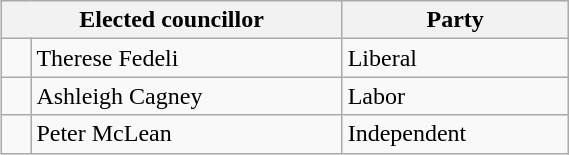<table class="wikitable" style="float:right;clear:right;width:30%">
<tr>
<th colspan="2">Elected councillor</th>
<th>Party</th>
</tr>
<tr>
<td> </td>
<td>Therese Fedeli</td>
<td>Liberal</td>
</tr>
<tr>
<td> </td>
<td>Ashleigh Cagney</td>
<td>Labor</td>
</tr>
<tr>
<td> </td>
<td>Peter McLean</td>
<td>Independent</td>
</tr>
</table>
